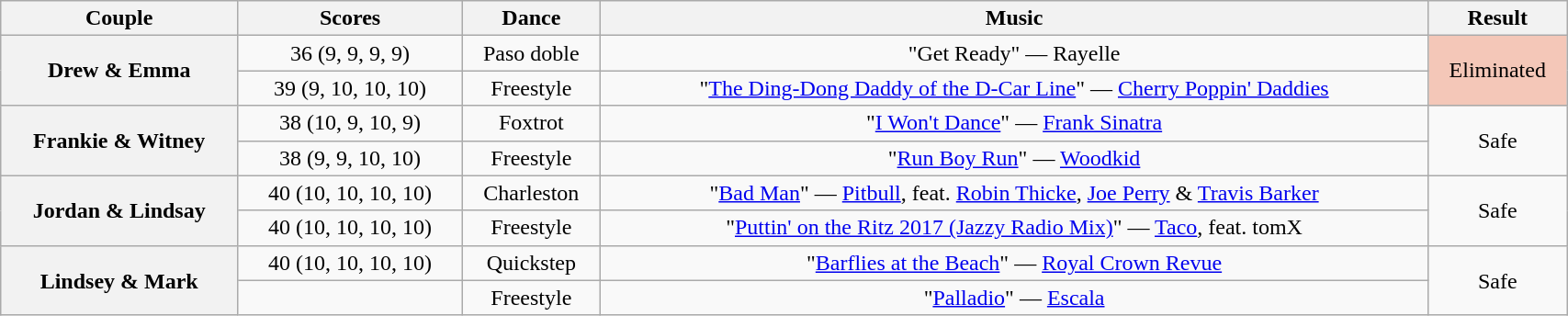<table class="wikitable sortable" style="text-align:center; width:90%">
<tr>
<th scope="col">Couple</th>
<th scope="col">Scores</th>
<th scope="col" class="unsortable">Dance</th>
<th scope="col" class="unsortable">Music</th>
<th scope="col" class="unsortable">Result</th>
</tr>
<tr>
<th scope="row" rowspan=2>Drew & Emma</th>
<td>36 (9, 9, 9, 9)</td>
<td>Paso doble</td>
<td>"Get Ready" — Rayelle</td>
<td rowspan=2 bgcolor=f4c7b8>Eliminated</td>
</tr>
<tr>
<td>39 (9, 10, 10, 10)</td>
<td>Freestyle</td>
<td>"<a href='#'>The Ding-Dong Daddy of the D-Car Line</a>" — <a href='#'>Cherry Poppin' Daddies</a></td>
</tr>
<tr>
<th scope="row" rowspan=2>Frankie & Witney</th>
<td>38 (10, 9, 10, 9)</td>
<td>Foxtrot</td>
<td>"<a href='#'>I Won't Dance</a>" — <a href='#'>Frank Sinatra</a></td>
<td rowspan=2>Safe</td>
</tr>
<tr>
<td>38 (9, 9, 10, 10)</td>
<td>Freestyle</td>
<td>"<a href='#'>Run Boy Run</a>" — <a href='#'>Woodkid</a></td>
</tr>
<tr>
<th scope="row" rowspan=2>Jordan & Lindsay</th>
<td>40 (10, 10, 10, 10)</td>
<td>Charleston</td>
<td>"<a href='#'>Bad Man</a>" — <a href='#'>Pitbull</a>, feat. <a href='#'>Robin Thicke</a>, <a href='#'>Joe Perry</a> & <a href='#'>Travis Barker</a></td>
<td rowspan=2>Safe</td>
</tr>
<tr>
<td>40 (10, 10, 10, 10)</td>
<td>Freestyle</td>
<td>"<a href='#'>Puttin' on the Ritz 2017 (Jazzy Radio Mix)</a>" — <a href='#'>Taco</a>, feat. tomX</td>
</tr>
<tr>
<th scope="row" rowspan=2>Lindsey & Mark</th>
<td>40 (10, 10, 10, 10)</td>
<td>Quickstep</td>
<td>"<a href='#'>Barflies at the Beach</a>" — <a href='#'>Royal Crown Revue</a></td>
<td rowspan=2>Safe</td>
</tr>
<tr>
<td></td>
<td>Freestyle</td>
<td>"<a href='#'>Palladio</a>" — <a href='#'>Escala</a></td>
</tr>
</table>
